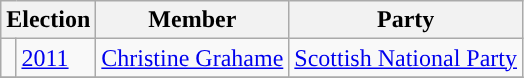<table class="wikitable">
<tr>
<th colspan="2">Election</th>
<th>Member</th>
<th>Party</th>
</tr>
<tr>
<td style="background-color: "></td>
<td><a href='#'>2011</a></td>
<td><a href='#'>Christine Grahame</a></td>
<td><a href='#'>Scottish National Party</a></td>
</tr>
<tr>
</tr>
</table>
